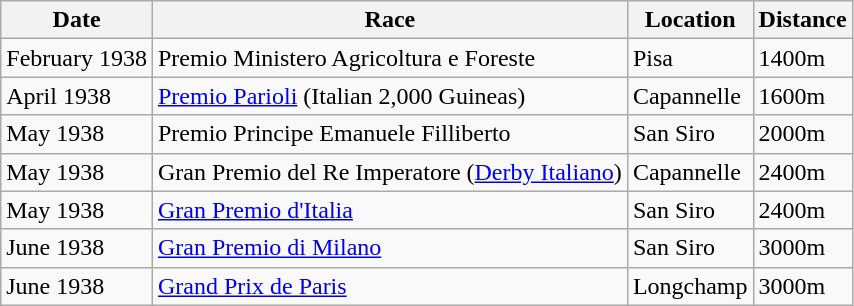<table class="wikitable">
<tr>
<th>Date</th>
<th>Race</th>
<th>Location</th>
<th>Distance</th>
</tr>
<tr>
<td>February 1938</td>
<td>Premio Ministero Agricoltura e Foreste</td>
<td>Pisa</td>
<td>1400m</td>
</tr>
<tr>
<td>April 1938</td>
<td><a href='#'>Premio Parioli</a> (Italian 2,000 Guineas)</td>
<td>Capannelle</td>
<td>1600m</td>
</tr>
<tr>
<td>May 1938</td>
<td>Premio Principe Emanuele Filliberto</td>
<td>San Siro</td>
<td>2000m</td>
</tr>
<tr>
<td>May 1938</td>
<td>Gran Premio del Re Imperatore (<a href='#'>Derby Italiano</a>)</td>
<td>Capannelle</td>
<td>2400m</td>
</tr>
<tr>
<td>May 1938</td>
<td><a href='#'>Gran Premio d'Italia</a></td>
<td>San Siro</td>
<td>2400m</td>
</tr>
<tr>
<td>June 1938</td>
<td><a href='#'>Gran Premio di Milano</a></td>
<td>San Siro</td>
<td>3000m</td>
</tr>
<tr>
<td>June 1938</td>
<td><a href='#'>Grand Prix de Paris</a></td>
<td>Longchamp</td>
<td>3000m</td>
</tr>
</table>
